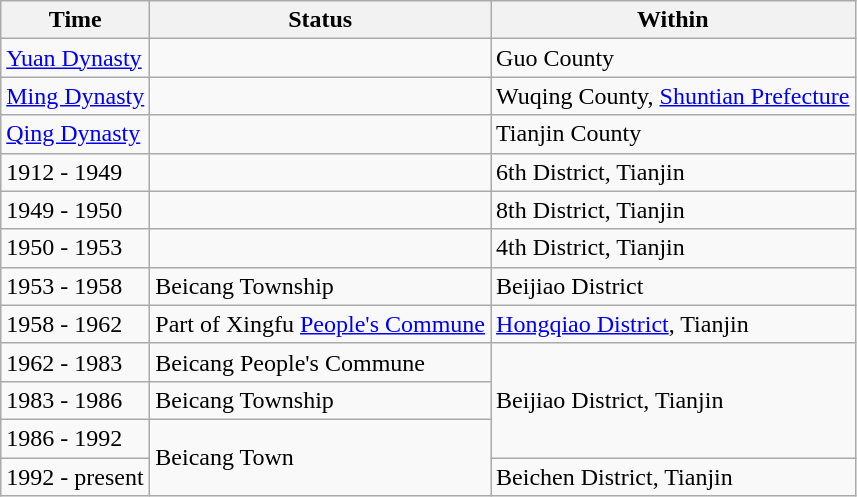<table class="wikitable">
<tr>
<th>Time</th>
<th>Status</th>
<th>Within</th>
</tr>
<tr>
<td><a href='#'>Yuan Dynasty</a></td>
<td></td>
<td>Guo County</td>
</tr>
<tr>
<td><a href='#'>Ming Dynasty</a></td>
<td></td>
<td>Wuqing County, <a href='#'>Shuntian Prefecture</a></td>
</tr>
<tr>
<td><a href='#'>Qing Dynasty</a></td>
<td></td>
<td>Tianjin County</td>
</tr>
<tr>
<td>1912 - 1949</td>
<td></td>
<td>6th District, Tianjin</td>
</tr>
<tr>
<td>1949 - 1950</td>
<td></td>
<td>8th District, Tianjin</td>
</tr>
<tr>
<td>1950 - 1953</td>
<td></td>
<td>4th District, Tianjin</td>
</tr>
<tr>
<td>1953 - 1958</td>
<td>Beicang Township</td>
<td>Beijiao District</td>
</tr>
<tr>
<td>1958 - 1962</td>
<td>Part of Xingfu <a href='#'>People's Commune</a></td>
<td><a href='#'>Hongqiao District</a>, Tianjin</td>
</tr>
<tr>
<td>1962 - 1983</td>
<td>Beicang People's Commune</td>
<td rowspan="3">Beijiao District, Tianjin</td>
</tr>
<tr>
<td>1983 - 1986</td>
<td>Beicang Township</td>
</tr>
<tr>
<td>1986 - 1992</td>
<td rowspan="2">Beicang Town</td>
</tr>
<tr>
<td>1992 - present</td>
<td>Beichen District, Tianjin</td>
</tr>
</table>
